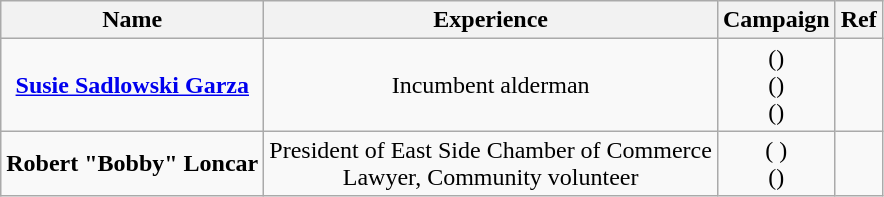<table class="wikitable" style="text-align:center">
<tr>
<th>Name</th>
<th>Experience</th>
<th>Campaign</th>
<th>Ref</th>
</tr>
<tr>
<td><strong><a href='#'>Susie Sadlowski Garza</a></strong></td>
<td>Incumbent alderman</td>
<td>()<br>()<br>()</td>
<td></td>
</tr>
<tr>
<td><strong>Robert "Bobby" Loncar</strong></td>
<td>President of East Side Chamber of Commerce<br>Lawyer, Community volunteer</td>
<td>( )<br>()</td>
<td></td>
</tr>
</table>
